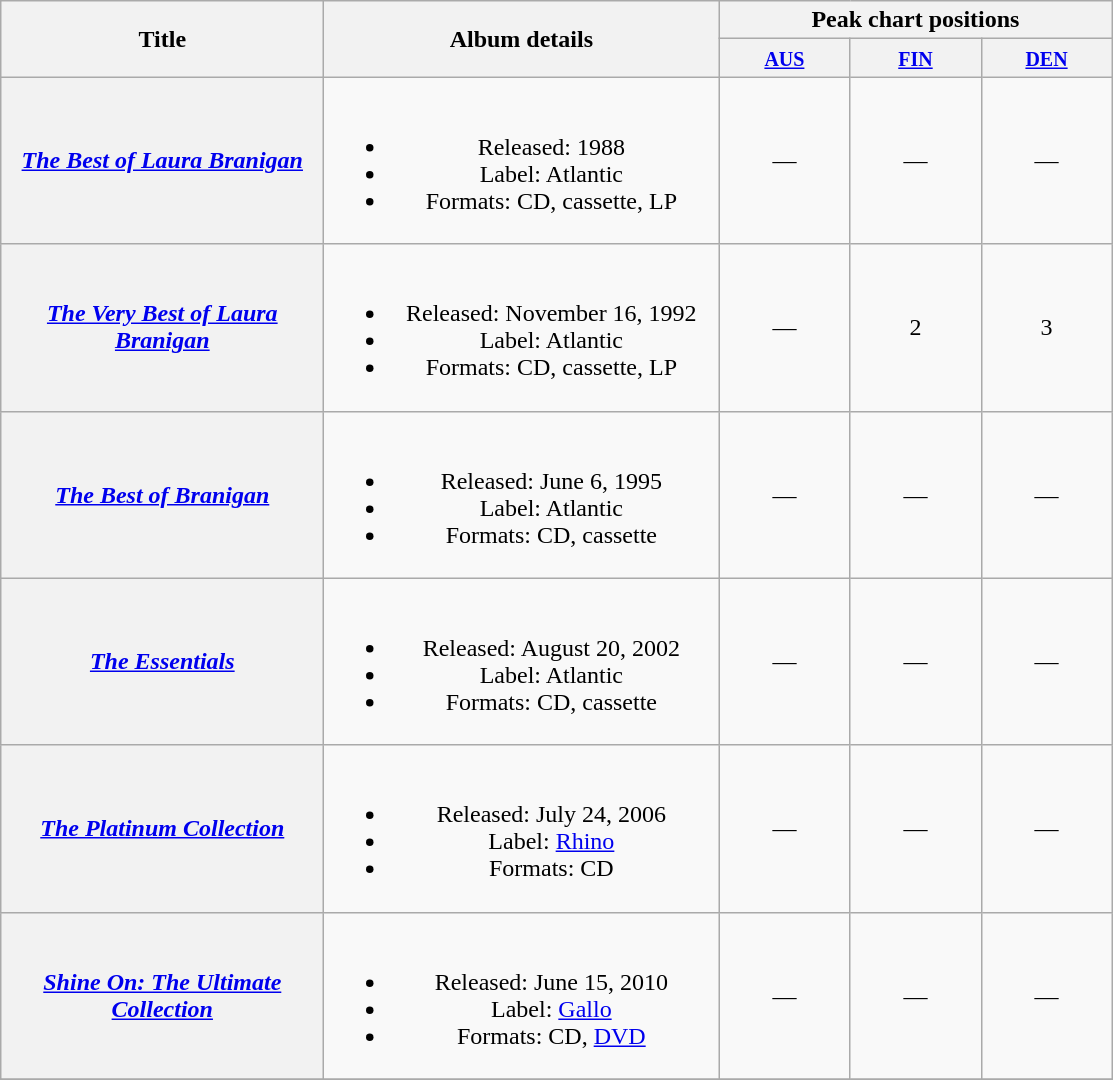<table class="wikitable plainrowheaders" style="text-align:center;" border="1">
<tr>
<th scope="col" rowspan="2" style="width:13em;">Title</th>
<th scope="col" rowspan="2" style="width:16em;">Album details</th>
<th colspan="12"  scope="col"  style="width:5em;">Peak chart positions</th>
</tr>
<tr>
<th scope="col" style="width:5em;"><small><a href='#'>AUS</a></small><br></th>
<th scope="col" style="width:5em;"><small><a href='#'>FIN</a></small><br> </th>
<th scope="col" style="width:5em;"><small><a href='#'>DEN</a></small><br> </th>
</tr>
<tr>
<th scope="row"><em><a href='#'>The Best of Laura Branigan</a></em></th>
<td><br><ul><li>Released: 1988</li><li>Label: Atlantic</li><li>Formats: CD, cassette, LP</li></ul></td>
<td>—</td>
<td>—</td>
<td>—</td>
</tr>
<tr>
<th scope="row"><em><a href='#'>The Very Best of Laura Branigan</a></em></th>
<td><br><ul><li>Released: November 16, 1992</li><li>Label: Atlantic</li><li>Formats: CD, cassette, LP</li></ul></td>
<td>—</td>
<td>2</td>
<td>3</td>
</tr>
<tr>
<th scope="row"><em><a href='#'>The Best of Branigan</a></em></th>
<td><br><ul><li>Released: June 6, 1995</li><li>Label: Atlantic</li><li>Formats: CD, cassette</li></ul></td>
<td>—</td>
<td>—</td>
<td>—</td>
</tr>
<tr>
<th scope="row"><em><a href='#'>The Essentials</a></em></th>
<td><br><ul><li>Released: August 20, 2002</li><li>Label: Atlantic</li><li>Formats: CD, cassette</li></ul></td>
<td>—</td>
<td>—</td>
<td>—</td>
</tr>
<tr>
<th scope="row"><em><a href='#'>The Platinum Collection</a></em></th>
<td><br><ul><li>Released: July 24, 2006</li><li>Label: <a href='#'>Rhino</a></li><li>Formats: CD</li></ul></td>
<td>—</td>
<td>—</td>
<td>—</td>
</tr>
<tr>
<th scope="row"><em><a href='#'>Shine On: The Ultimate Collection</a></em></th>
<td><br><ul><li>Released: June 15, 2010</li><li>Label: <a href='#'>Gallo</a></li><li>Formats: CD, <a href='#'>DVD</a></li></ul></td>
<td>—</td>
<td>—</td>
<td>—</td>
</tr>
<tr>
</tr>
</table>
